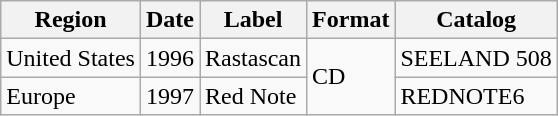<table class="wikitable">
<tr>
<th>Region</th>
<th>Date</th>
<th>Label</th>
<th>Format</th>
<th>Catalog</th>
</tr>
<tr>
<td>United States</td>
<td>1996</td>
<td>Rastascan</td>
<td rowspan="2">CD</td>
<td>SEELAND 508</td>
</tr>
<tr>
<td>Europe</td>
<td>1997</td>
<td>Red Note</td>
<td>REDNOTE6</td>
</tr>
</table>
